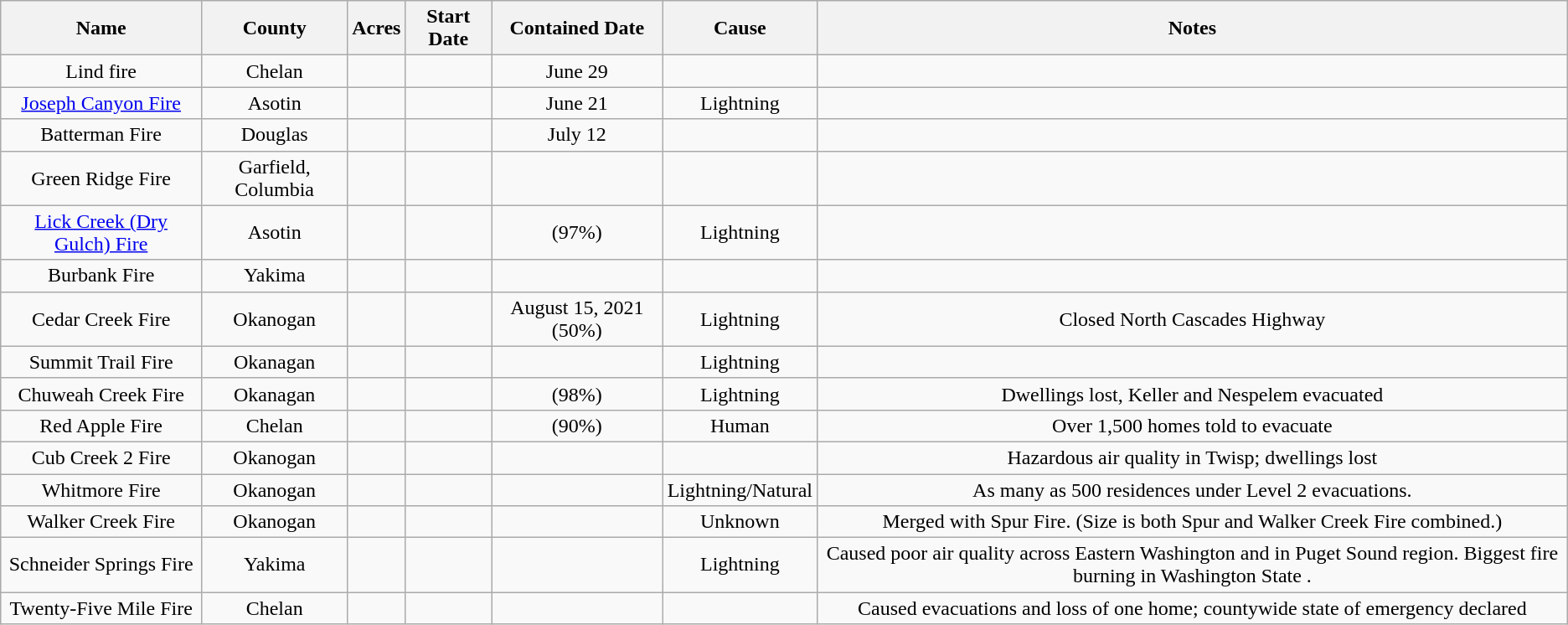<table class="wikitable sortable" style="text-align:center;">
<tr>
<th>Name</th>
<th>County </th>
<th>Acres</th>
<th>Start Date</th>
<th>Contained Date</th>
<th>Cause</th>
<th>Notes</th>
</tr>
<tr>
<td>Lind fire</td>
<td>Chelan</td>
<td></td>
<td></td>
<td>June 29</td>
<td></td>
<td></td>
</tr>
<tr>
<td><a href='#'>Joseph Canyon Fire</a></td>
<td>Asotin</td>
<td></td>
<td></td>
<td>June 21</td>
<td>Lightning</td>
<td></td>
</tr>
<tr>
<td>Batterman Fire</td>
<td>Douglas</td>
<td></td>
<td></td>
<td>July 12</td>
<td></td>
<td></td>
</tr>
<tr>
<td>Green Ridge Fire</td>
<td>Garfield, Columbia</td>
<td></td>
<td></td>
<td></td>
<td></td>
<td></td>
</tr>
<tr>
<td><a href='#'>Lick Creek (Dry Gulch) Fire</a></td>
<td>Asotin</td>
<td></td>
<td></td>
<td> (97%)</td>
<td>Lightning</td>
<td></td>
</tr>
<tr>
<td>Burbank Fire</td>
<td>Yakima</td>
<td></td>
<td></td>
<td></td>
<td></td>
<td></td>
</tr>
<tr>
<td>Cedar Creek Fire</td>
<td>Okanogan</td>
<td></td>
<td></td>
<td>August 15, 2021 (50%)</td>
<td>Lightning</td>
<td>Closed North Cascades Highway</td>
</tr>
<tr>
<td>Summit Trail Fire</td>
<td>Okanagan</td>
<td></td>
<td></td>
<td></td>
<td>Lightning</td>
<td></td>
</tr>
<tr>
<td>Chuweah Creek Fire</td>
<td>Okanagan</td>
<td></td>
<td></td>
<td> (98%)</td>
<td>Lightning</td>
<td>Dwellings lost, Keller and Nespelem evacuated</td>
</tr>
<tr>
<td>Red Apple Fire</td>
<td>Chelan</td>
<td></td>
<td></td>
<td> (90%)</td>
<td>Human</td>
<td>Over 1,500 homes told to evacuate</td>
</tr>
<tr>
<td>Cub Creek 2 Fire</td>
<td>Okanogan</td>
<td></td>
<td></td>
<td></td>
<td></td>
<td>Hazardous air quality in Twisp; dwellings lost</td>
</tr>
<tr>
<td>Whitmore Fire</td>
<td>Okanogan</td>
<td></td>
<td></td>
<td></td>
<td>Lightning/Natural</td>
<td>As many as 500 residences under Level 2 evacuations.</td>
</tr>
<tr>
<td>Walker Creek Fire</td>
<td>Okanogan</td>
<td></td>
<td></td>
<td></td>
<td>Unknown</td>
<td>Merged with Spur Fire. (Size is both Spur and Walker Creek Fire combined.)</td>
</tr>
<tr>
<td>Schneider Springs Fire</td>
<td>Yakima</td>
<td></td>
<td></td>
<td></td>
<td>Lightning</td>
<td>Caused poor air quality across Eastern Washington and in Puget Sound region. Biggest fire  burning in Washington State .</td>
</tr>
<tr>
<td>Twenty-Five Mile Fire</td>
<td>Chelan</td>
<td></td>
<td></td>
<td></td>
<td></td>
<td>Caused evacuations and loss of one home; countywide state of emergency declared</td>
</tr>
</table>
